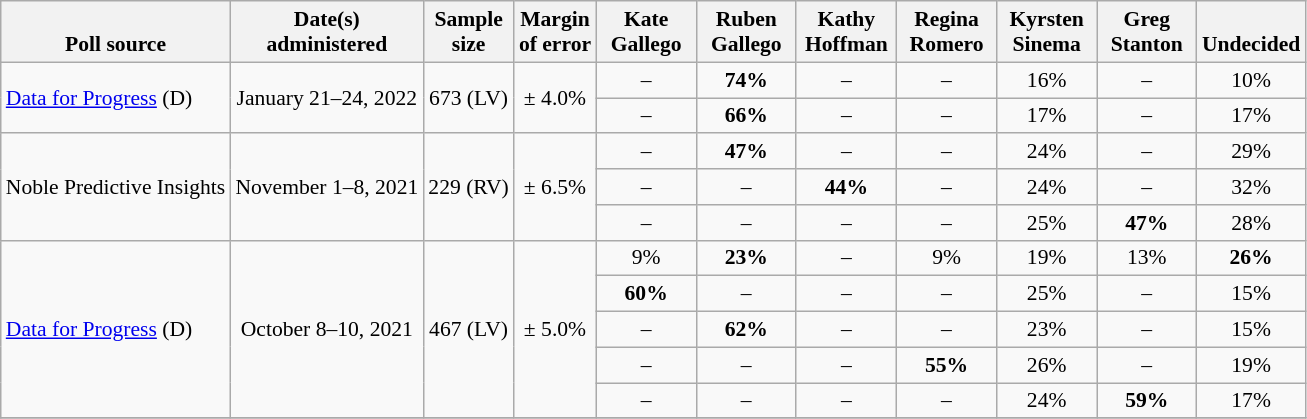<table class="wikitable" style="font-size:90%;text-align:center;">
<tr style="vertical-align:bottom">
<th>Poll source</th>
<th>Date(s)<br>administered</th>
<th>Sample<br>size</th>
<th>Margin<br>of error</th>
<th style="width:60px;">Kate<br>Gallego</th>
<th style="width:60px;">Ruben<br>Gallego</th>
<th style="width:60px;">Kathy<br>Hoffman</th>
<th style="width:60px;">Regina<br>Romero</th>
<th style="width:60px;">Kyrsten<br>Sinema</th>
<th style="width:60px;">Greg<br>Stanton</th>
<th>Undecided</th>
</tr>
<tr>
<td style="text-align:left;" rowspan="2"><a href='#'>Data for Progress</a> (D)</td>
<td rowspan="2">January 21–24, 2022</td>
<td rowspan="2">673 (LV)</td>
<td rowspan="2">± 4.0%</td>
<td>–</td>
<td><strong>74%</strong></td>
<td>–</td>
<td>–</td>
<td>16%</td>
<td>–</td>
<td>10%</td>
</tr>
<tr>
<td>–</td>
<td><strong>66%</strong></td>
<td>–</td>
<td>–</td>
<td>17%</td>
<td>–</td>
<td>17%</td>
</tr>
<tr>
<td style="text-align:left;" rowspan="3">Noble Predictive Insights</td>
<td rowspan="3">November 1–8, 2021</td>
<td rowspan="3">229 (RV)</td>
<td rowspan="3">± 6.5%</td>
<td>–</td>
<td><strong>47%</strong></td>
<td>–</td>
<td>–</td>
<td>24%</td>
<td>–</td>
<td>29%</td>
</tr>
<tr>
<td>–</td>
<td>–</td>
<td><strong>44%</strong></td>
<td>–</td>
<td>24%</td>
<td>–</td>
<td>32%</td>
</tr>
<tr>
<td>–</td>
<td>–</td>
<td>–</td>
<td>–</td>
<td>25%</td>
<td><strong>47%</strong></td>
<td>28%</td>
</tr>
<tr>
<td style="text-align:left;" rowspan="5"><a href='#'>Data for Progress</a> (D)</td>
<td rowspan="5">October 8–10, 2021</td>
<td rowspan="5">467 (LV)</td>
<td rowspan="5">± 5.0%</td>
<td>9%</td>
<td><strong>23%</strong></td>
<td>–</td>
<td>9%</td>
<td>19%</td>
<td>13%</td>
<td><strong>26%</strong></td>
</tr>
<tr>
<td><strong>60%</strong></td>
<td>–</td>
<td>–</td>
<td>–</td>
<td>25%</td>
<td>–</td>
<td>15%</td>
</tr>
<tr>
<td>–</td>
<td><strong>62%</strong></td>
<td>–</td>
<td>–</td>
<td>23%</td>
<td>–</td>
<td>15%</td>
</tr>
<tr>
<td>–</td>
<td>–</td>
<td>–</td>
<td><strong>55%</strong></td>
<td>26%</td>
<td>–</td>
<td>19%</td>
</tr>
<tr>
<td>–</td>
<td>–</td>
<td>–</td>
<td>–</td>
<td>24%</td>
<td><strong>59%</strong></td>
<td>17%</td>
</tr>
<tr>
</tr>
</table>
